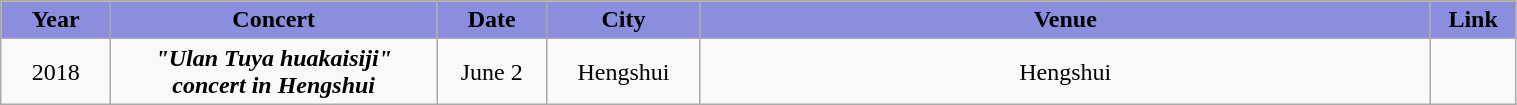<table class="wikitable sortable mw-collapsible" width="80%" style="text-align:center">
<tr align="center" style="background:#8B8EDE">
<td style="width:2%"><strong>Year</strong></td>
<td style="width:8%"><strong>Concert</strong></td>
<td style="width:2%"><strong>Date</strong></td>
<td style="width:2%"><strong>City</strong></td>
<td style="width:18%"><strong>Venue</strong></td>
<td style="width:1%"><strong>Link</strong></td>
</tr>
<tr>
<td rowspan="2">2018</td>
<td rowspan="2"><strong><em>"Ulan Tuya huakaisiji" concert in Hengshui</em></strong></td>
<td>June 2</td>
<td>Hengshui</td>
<td>Hengshui</td>
<td></td>
</tr>
</table>
